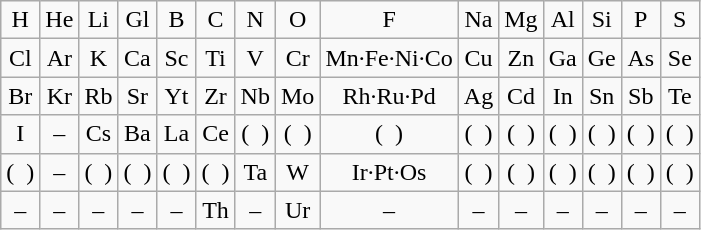<table class=wikitable style=text-align:center>
<tr>
<td>H</td>
<td>He</td>
<td>Li</td>
<td>Gl</td>
<td>B</td>
<td>C</td>
<td>N</td>
<td>O</td>
<td>F</td>
<td>Na</td>
<td>Mg</td>
<td>Al</td>
<td>Si</td>
<td>P</td>
<td>S</td>
</tr>
<tr>
<td>Cl</td>
<td>Ar</td>
<td>K</td>
<td>Ca</td>
<td>Sc</td>
<td>Ti</td>
<td>V</td>
<td>Cr</td>
<td>Mn·Fe·Ni·Co</td>
<td>Cu</td>
<td>Zn</td>
<td>Ga</td>
<td>Ge</td>
<td>As</td>
<td>Se</td>
</tr>
<tr>
<td>Br</td>
<td>Kr</td>
<td>Rb</td>
<td>Sr</td>
<td>Yt</td>
<td>Zr</td>
<td>Nb</td>
<td>Mo</td>
<td>Rh·Ru·Pd</td>
<td>Ag</td>
<td>Cd</td>
<td>In</td>
<td>Sn</td>
<td>Sb</td>
<td>Te</td>
</tr>
<tr>
<td>I</td>
<td>–</td>
<td>Cs</td>
<td>Ba</td>
<td>La</td>
<td>Ce</td>
<td>(  )</td>
<td>(  )</td>
<td>(  )</td>
<td>(  )</td>
<td>(  )</td>
<td>(  )</td>
<td>(  )</td>
<td>(  )</td>
<td>(  )</td>
</tr>
<tr>
<td>(  )</td>
<td>–</td>
<td>(  )</td>
<td>(  )</td>
<td>(  )</td>
<td>(  )</td>
<td>Ta</td>
<td>W</td>
<td>Ir·Pt·Os</td>
<td>(  )</td>
<td>(  )</td>
<td>(  )</td>
<td>(  )</td>
<td>(  )</td>
<td>(  )</td>
</tr>
<tr>
<td>–</td>
<td>–</td>
<td>–</td>
<td>–</td>
<td>–</td>
<td>Th</td>
<td>–</td>
<td>Ur</td>
<td>–</td>
<td>–</td>
<td>–</td>
<td>–</td>
<td>–</td>
<td>–</td>
<td>–</td>
</tr>
</table>
